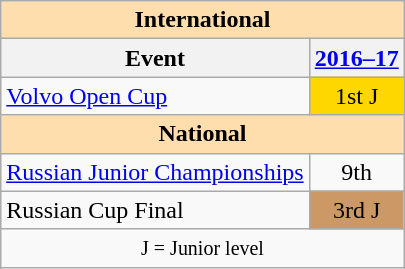<table class="wikitable" style="text-align:center">
<tr>
<th style="background-color: #ffdead; " colspan=2 align=center>International</th>
</tr>
<tr>
<th>Event</th>
<th><a href='#'>2016–17</a></th>
</tr>
<tr>
<td align=left><a href='#'>Volvo Open Cup</a></td>
<td bgcolor=gold>1st J</td>
</tr>
<tr>
<th style="background-color: #ffdead; " colspan=2 align=center>National</th>
</tr>
<tr>
<td align=left><a href='#'>Russian Junior Championships</a></td>
<td>9th</td>
</tr>
<tr>
<td align=left>Russian Cup Final</td>
<td bgcolor=cc9966>3rd J</td>
</tr>
<tr>
<td colspan=2 align=center><small> J = Junior level </small></td>
</tr>
</table>
